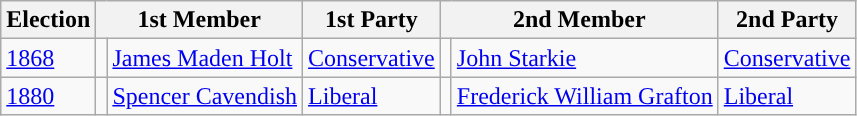<table class="wikitable">
<tr>
<th>Election</th>
<th colspan="2">1st Member</th>
<th>1st Party</th>
<th colspan="2">2nd Member</th>
<th>2nd Party</th>
</tr>
<tr>
<td><a href='#'>1868</a></td>
<td style="color:inherit;background-color: "></td>
<td><a href='#'>James Maden Holt</a></td>
<td><a href='#'>Conservative</a></td>
<td style="color:inherit;background-color: "></td>
<td><a href='#'>John Starkie</a></td>
<td><a href='#'>Conservative</a></td>
</tr>
<tr>
<td><a href='#'>1880</a></td>
<td style="color:inherit;background-color: "></td>
<td><a href='#'>Spencer Cavendish</a></td>
<td><a href='#'>Liberal</a></td>
<td style="color:inherit;background-color: "></td>
<td><a href='#'>Frederick William Grafton</a></td>
<td><a href='#'>Liberal</a></td>
</tr>
</table>
